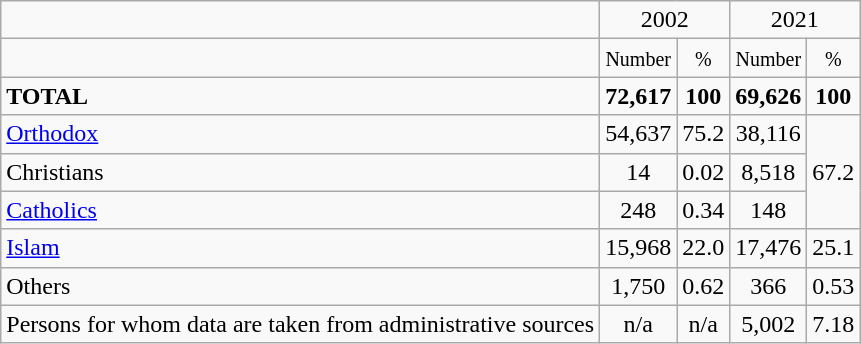<table class="wikitable">
<tr>
<td></td>
<td colspan="2" align="center">2002</td>
<td colspan="2" align="center">2021</td>
</tr>
<tr>
<td></td>
<td align="center"><small>Number</small></td>
<td align="center"><small>%</small></td>
<td align="center"><small>Number</small></td>
<td align="center"><small>%</small></td>
</tr>
<tr>
<td><strong>TOTAL</strong></td>
<td align="center"><strong>72,617</strong></td>
<td align="center"><strong>100</strong></td>
<td align="center"><strong>69,626</strong></td>
<td align="center"><strong>100</strong></td>
</tr>
<tr>
<td><a href='#'>Orthodox</a></td>
<td align="center">54,637</td>
<td align="center">75.2</td>
<td align="center">38,116</td>
<td rowspan="3" align="center">67.2</td>
</tr>
<tr>
<td>Christians</td>
<td align="center">14</td>
<td align="center">0.02</td>
<td align="center">8,518</td>
</tr>
<tr>
<td><a href='#'>Catholics</a></td>
<td align="center">248</td>
<td align="center">0.34</td>
<td align="center">148</td>
</tr>
<tr>
<td><a href='#'>Islam</a></td>
<td align="center">15,968</td>
<td align="center">22.0</td>
<td align="center">17,476</td>
<td align="center">25.1</td>
</tr>
<tr>
<td>Others</td>
<td align="center">1,750</td>
<td align="center">0.62</td>
<td align="center">366</td>
<td align="center">0.53</td>
</tr>
<tr>
<td>Persons for whom data are taken from administrative sources</td>
<td align="center">n/a</td>
<td align="center">n/a</td>
<td align="center">5,002</td>
<td align="center">7.18</td>
</tr>
</table>
